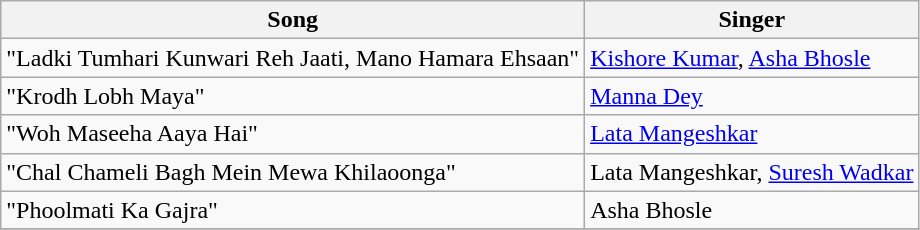<table class="wikitable">
<tr>
<th>Song</th>
<th>Singer</th>
</tr>
<tr>
<td>"Ladki Tumhari Kunwari Reh Jaati, Mano Hamara Ehsaan"</td>
<td><a href='#'>Kishore Kumar</a>, <a href='#'>Asha Bhosle</a></td>
</tr>
<tr>
<td>"Krodh Lobh Maya"</td>
<td><a href='#'>Manna Dey</a></td>
</tr>
<tr>
<td>"Woh Maseeha Aaya Hai"</td>
<td><a href='#'>Lata Mangeshkar</a></td>
</tr>
<tr>
<td>"Chal Chameli Bagh Mein Mewa Khilaoonga"</td>
<td>Lata Mangeshkar, <a href='#'>Suresh Wadkar</a></td>
</tr>
<tr>
<td>"Phoolmati Ka Gajra"</td>
<td>Asha Bhosle</td>
</tr>
<tr>
</tr>
</table>
